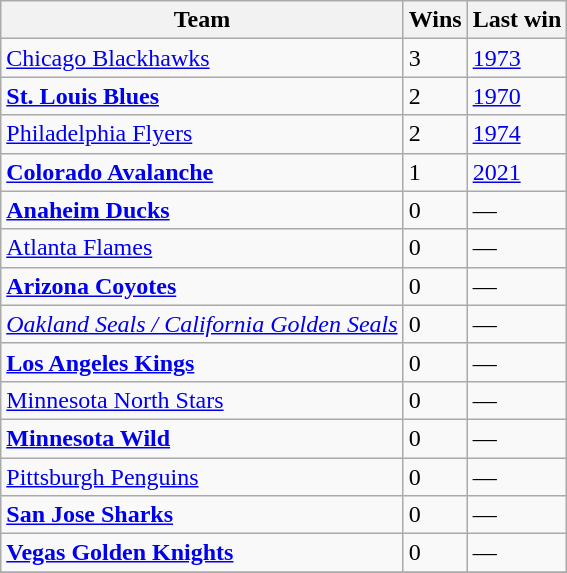<table class="wikitable">
<tr>
<th>Team</th>
<th>Wins</th>
<th>Last win</th>
</tr>
<tr>
<td><a href='#'>Chicago Blackhawks</a></td>
<td>3</td>
<td><a href='#'>1973</a></td>
</tr>
<tr>
<td><strong><a href='#'>St. Louis Blues</a></strong></td>
<td>2</td>
<td><a href='#'>1970</a></td>
</tr>
<tr>
<td><a href='#'>Philadelphia Flyers</a></td>
<td>2</td>
<td><a href='#'>1974</a></td>
</tr>
<tr>
<td><strong><a href='#'>Colorado Avalanche</a></strong></td>
<td>1</td>
<td><a href='#'>2021</a></td>
</tr>
<tr>
<td><strong><a href='#'>Anaheim Ducks</a></strong></td>
<td>0</td>
<td>—</td>
</tr>
<tr>
<td><a href='#'>Atlanta Flames</a></td>
<td>0</td>
<td>—</td>
</tr>
<tr>
<td><strong><a href='#'>Arizona Coyotes</a></strong></td>
<td>0</td>
<td>—</td>
</tr>
<tr>
<td><em><a href='#'>Oakland Seals / California Golden Seals</a></em></td>
<td>0</td>
<td>—</td>
</tr>
<tr>
<td><strong><a href='#'>Los Angeles Kings</a></strong></td>
<td>0</td>
<td>—</td>
</tr>
<tr>
<td><a href='#'>Minnesota North Stars</a></td>
<td>0</td>
<td>—</td>
</tr>
<tr>
<td><strong><a href='#'>Minnesota Wild</a></strong></td>
<td>0</td>
<td>—</td>
</tr>
<tr>
<td><a href='#'>Pittsburgh Penguins</a></td>
<td>0</td>
<td>—</td>
</tr>
<tr>
<td><strong><a href='#'>San Jose Sharks</a></strong></td>
<td>0</td>
<td>—</td>
</tr>
<tr>
<td><strong><a href='#'>Vegas Golden Knights</a></strong></td>
<td>0</td>
<td>—</td>
</tr>
<tr>
</tr>
</table>
